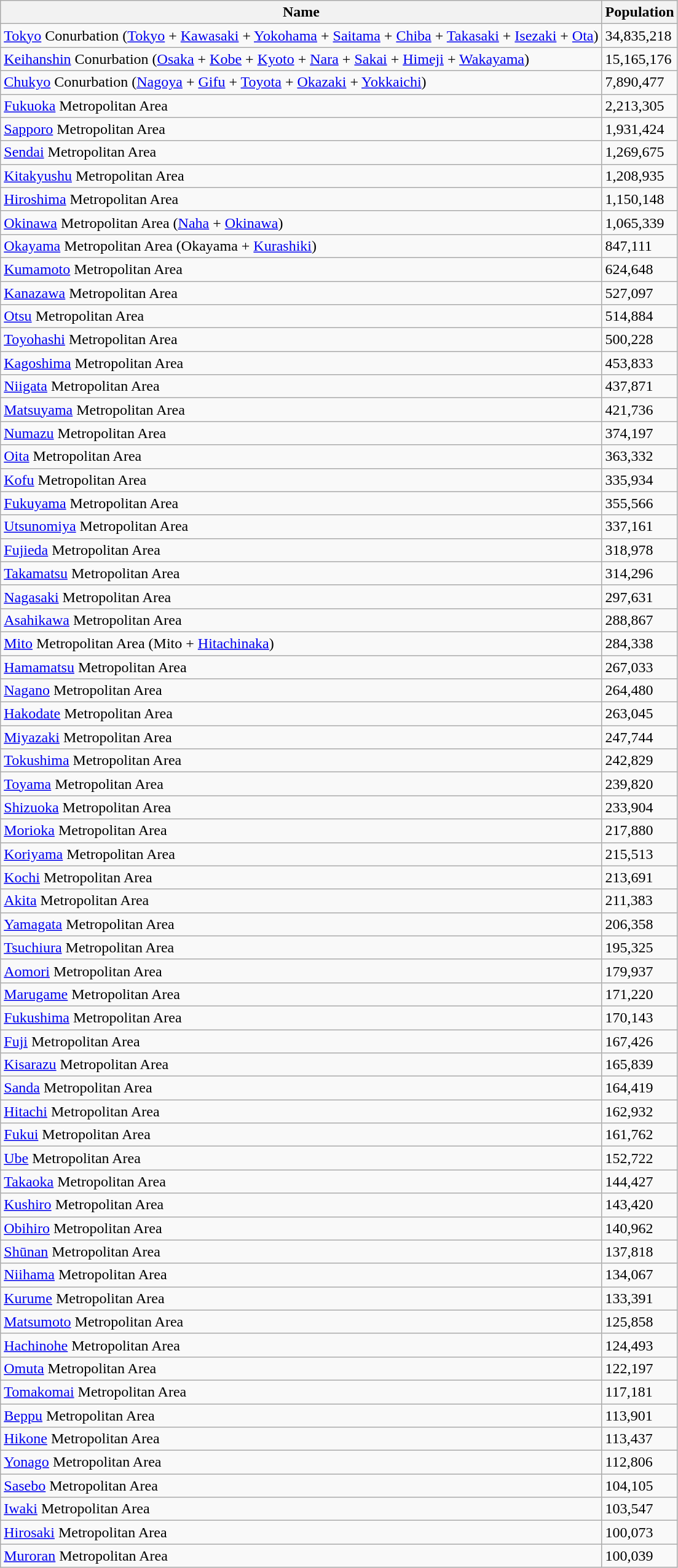<table class="wikitable sortable">
<tr>
<th>Name</th>
<th>Population</th>
</tr>
<tr>
<td><a href='#'>Tokyo</a> Conurbation (<a href='#'>Tokyo</a> + <a href='#'>Kawasaki</a> + <a href='#'>Yokohama</a> + <a href='#'>Saitama</a> + <a href='#'>Chiba</a> + <a href='#'>Takasaki</a> + <a href='#'>Isezaki</a> + <a href='#'>Ota</a>)</td>
<td>34,835,218</td>
</tr>
<tr>
<td><a href='#'>Keihanshin</a> Conurbation (<a href='#'>Osaka</a> + <a href='#'>Kobe</a> + <a href='#'>Kyoto</a> + <a href='#'>Nara</a> + <a href='#'>Sakai</a> + <a href='#'>Himeji</a> + <a href='#'>Wakayama</a>)</td>
<td>15,165,176</td>
</tr>
<tr>
<td><a href='#'>Chukyo</a> Conurbation (<a href='#'>Nagoya</a> + <a href='#'>Gifu</a> + <a href='#'>Toyota</a> + <a href='#'>Okazaki</a> + <a href='#'>Yokkaichi</a>)</td>
<td>7,890,477</td>
</tr>
<tr>
<td><a href='#'>Fukuoka</a> Metropolitan Area</td>
<td>2,213,305</td>
</tr>
<tr>
<td><a href='#'>Sapporo</a> Metropolitan Area</td>
<td>1,931,424</td>
</tr>
<tr>
<td><a href='#'>Sendai</a> Metropolitan Area</td>
<td>1,269,675</td>
</tr>
<tr>
<td><a href='#'>Kitakyushu</a> Metropolitan Area</td>
<td>1,208,935</td>
</tr>
<tr>
<td><a href='#'>Hiroshima</a> Metropolitan Area</td>
<td>1,150,148</td>
</tr>
<tr>
<td><a href='#'>Okinawa</a> Metropolitan Area (<a href='#'>Naha</a> + <a href='#'>Okinawa</a>)</td>
<td>1,065,339</td>
</tr>
<tr>
<td><a href='#'>Okayama</a> Metropolitan Area (Okayama + <a href='#'>Kurashiki</a>)</td>
<td>847,111</td>
</tr>
<tr>
<td><a href='#'>Kumamoto</a> Metropolitan Area</td>
<td>624,648</td>
</tr>
<tr>
<td><a href='#'>Kanazawa</a> Metropolitan Area</td>
<td>527,097</td>
</tr>
<tr>
<td><a href='#'>Otsu</a> Metropolitan Area</td>
<td>514,884</td>
</tr>
<tr>
<td><a href='#'>Toyohashi</a> Metropolitan Area</td>
<td>500,228</td>
</tr>
<tr>
<td><a href='#'>Kagoshima</a> Metropolitan Area</td>
<td>453,833</td>
</tr>
<tr>
<td><a href='#'>Niigata</a> Metropolitan Area</td>
<td>437,871</td>
</tr>
<tr>
<td><a href='#'>Matsuyama</a> Metropolitan Area</td>
<td>421,736</td>
</tr>
<tr>
<td><a href='#'>Numazu</a> Metropolitan Area</td>
<td>374,197</td>
</tr>
<tr>
<td><a href='#'>Oita</a> Metropolitan Area</td>
<td>363,332</td>
</tr>
<tr>
<td><a href='#'>Kofu</a> Metropolitan Area</td>
<td>335,934</td>
</tr>
<tr>
<td><a href='#'>Fukuyama</a> Metropolitan Area</td>
<td>355,566</td>
</tr>
<tr>
<td><a href='#'>Utsunomiya</a> Metropolitan Area</td>
<td>337,161</td>
</tr>
<tr>
<td><a href='#'>Fujieda</a> Metropolitan Area</td>
<td>318,978</td>
</tr>
<tr>
<td><a href='#'>Takamatsu</a> Metropolitan Area</td>
<td>314,296</td>
</tr>
<tr>
<td><a href='#'>Nagasaki</a> Metropolitan Area</td>
<td>297,631</td>
</tr>
<tr>
<td><a href='#'>Asahikawa</a> Metropolitan Area</td>
<td>288,867</td>
</tr>
<tr>
<td><a href='#'>Mito</a> Metropolitan Area (Mito + <a href='#'>Hitachinaka</a>)</td>
<td>284,338</td>
</tr>
<tr>
<td><a href='#'>Hamamatsu</a> Metropolitan Area</td>
<td>267,033</td>
</tr>
<tr>
<td><a href='#'>Nagano</a> Metropolitan Area</td>
<td>264,480</td>
</tr>
<tr>
<td><a href='#'>Hakodate</a> Metropolitan Area</td>
<td>263,045</td>
</tr>
<tr>
<td><a href='#'>Miyazaki</a> Metropolitan Area</td>
<td>247,744</td>
</tr>
<tr>
<td><a href='#'>Tokushima</a> Metropolitan Area</td>
<td>242,829</td>
</tr>
<tr>
<td><a href='#'>Toyama</a> Metropolitan Area</td>
<td>239,820</td>
</tr>
<tr>
<td><a href='#'>Shizuoka</a> Metropolitan Area</td>
<td>233,904</td>
</tr>
<tr>
<td><a href='#'>Morioka</a> Metropolitan Area</td>
<td>217,880</td>
</tr>
<tr>
<td><a href='#'>Koriyama</a> Metropolitan Area</td>
<td>215,513</td>
</tr>
<tr>
<td><a href='#'>Kochi</a> Metropolitan Area</td>
<td>213,691</td>
</tr>
<tr>
<td><a href='#'>Akita</a> Metropolitan Area</td>
<td>211,383</td>
</tr>
<tr>
<td><a href='#'>Yamagata</a> Metropolitan Area</td>
<td>206,358</td>
</tr>
<tr>
<td><a href='#'>Tsuchiura</a> Metropolitan Area</td>
<td>195,325</td>
</tr>
<tr>
<td><a href='#'>Aomori</a> Metropolitan Area</td>
<td>179,937</td>
</tr>
<tr>
<td><a href='#'>Marugame</a> Metropolitan Area</td>
<td>171,220</td>
</tr>
<tr>
<td><a href='#'>Fukushima</a> Metropolitan Area</td>
<td>170,143</td>
</tr>
<tr>
<td><a href='#'>Fuji</a> Metropolitan Area</td>
<td>167,426</td>
</tr>
<tr>
<td><a href='#'>Kisarazu</a> Metropolitan Area</td>
<td>165,839</td>
</tr>
<tr>
<td><a href='#'>Sanda</a> Metropolitan Area</td>
<td>164,419</td>
</tr>
<tr>
<td><a href='#'>Hitachi</a> Metropolitan Area</td>
<td>162,932</td>
</tr>
<tr>
<td><a href='#'>Fukui</a> Metropolitan Area</td>
<td>161,762</td>
</tr>
<tr>
<td><a href='#'>Ube</a> Metropolitan Area</td>
<td>152,722</td>
</tr>
<tr>
<td><a href='#'>Takaoka</a> Metropolitan Area</td>
<td>144,427</td>
</tr>
<tr>
<td><a href='#'>Kushiro</a> Metropolitan Area</td>
<td>143,420</td>
</tr>
<tr>
<td><a href='#'>Obihiro</a> Metropolitan Area</td>
<td>140,962</td>
</tr>
<tr>
<td><a href='#'>Shūnan</a> Metropolitan Area</td>
<td>137,818</td>
</tr>
<tr>
<td><a href='#'>Niihama</a> Metropolitan Area</td>
<td>134,067</td>
</tr>
<tr>
<td><a href='#'>Kurume</a> Metropolitan Area</td>
<td>133,391</td>
</tr>
<tr>
<td><a href='#'>Matsumoto</a> Metropolitan Area</td>
<td>125,858</td>
</tr>
<tr>
<td><a href='#'>Hachinohe</a> Metropolitan Area</td>
<td>124,493</td>
</tr>
<tr>
<td><a href='#'>Omuta</a> Metropolitan Area</td>
<td>122,197</td>
</tr>
<tr>
<td><a href='#'>Tomakomai</a> Metropolitan Area</td>
<td>117,181</td>
</tr>
<tr>
<td><a href='#'>Beppu</a> Metropolitan Area</td>
<td>113,901</td>
</tr>
<tr>
<td><a href='#'>Hikone</a> Metropolitan Area</td>
<td>113,437</td>
</tr>
<tr>
<td><a href='#'>Yonago</a> Metropolitan Area</td>
<td>112,806</td>
</tr>
<tr>
<td><a href='#'>Sasebo</a> Metropolitan Area</td>
<td>104,105</td>
</tr>
<tr>
<td><a href='#'>Iwaki</a> Metropolitan Area</td>
<td>103,547</td>
</tr>
<tr>
<td><a href='#'>Hirosaki</a> Metropolitan Area</td>
<td>100,073</td>
</tr>
<tr>
<td><a href='#'>Muroran</a> Metropolitan Area</td>
<td>100,039</td>
</tr>
</table>
